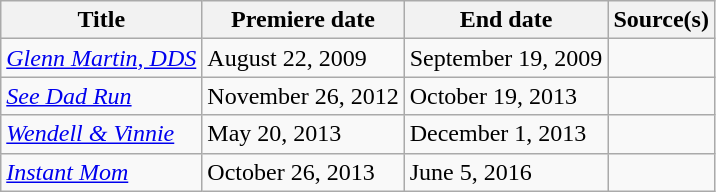<table class="wikitable sortable">
<tr>
<th>Title</th>
<th>Premiere date</th>
<th>End date</th>
<th>Source(s)</th>
</tr>
<tr>
<td><em><a href='#'>Glenn Martin, DDS</a></em></td>
<td>August 22, 2009</td>
<td>September 19, 2009</td>
<td></td>
</tr>
<tr>
<td><em><a href='#'>See Dad Run</a></em></td>
<td>November 26, 2012</td>
<td>October 19, 2013</td>
<td></td>
</tr>
<tr>
<td><em><a href='#'>Wendell & Vinnie</a></em></td>
<td>May 20, 2013</td>
<td>December 1, 2013</td>
<td></td>
</tr>
<tr>
<td><em><a href='#'>Instant Mom</a></em></td>
<td>October 26, 2013</td>
<td>June 5, 2016</td>
<td></td>
</tr>
</table>
